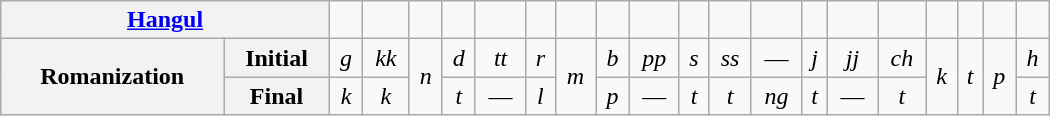<table class=wikitable width=700 style="text-align:center;">
<tr>
<th colspan=2><a href='#'>Hangul</a></th>
<td></td>
<td></td>
<td></td>
<td></td>
<td></td>
<td></td>
<td></td>
<td></td>
<td></td>
<td></td>
<td></td>
<td></td>
<td></td>
<td></td>
<td></td>
<td></td>
<td></td>
<td></td>
<td></td>
</tr>
<tr>
<th rowspan=2>Romanization</th>
<th>Initial</th>
<td><em>g</em></td>
<td><em>kk</em></td>
<td rowspan="2"><em>n</em></td>
<td><em>d</em></td>
<td><em>tt</em></td>
<td><em>r</em></td>
<td rowspan="2"><em>m</em></td>
<td><em>b</em></td>
<td><em>pp</em></td>
<td><em>s</em></td>
<td><em>ss</em></td>
<td>—</td>
<td><em>j</em></td>
<td><em>jj</em></td>
<td><em>ch</em></td>
<td rowspan="2"><em>k</em></td>
<td rowspan="2"><em>t</em></td>
<td rowspan="2"><em>p</em></td>
<td><em>h</em></td>
</tr>
<tr>
<th>Final</th>
<td><em>k</em></td>
<td><em>k</em></td>
<td><em>t</em></td>
<td>—</td>
<td><em>l</em></td>
<td><em>p</em></td>
<td>—</td>
<td><em>t</em></td>
<td><em>t</em></td>
<td><em>ng</em></td>
<td><em>t</em></td>
<td>—</td>
<td><em>t</em></td>
<td><em>t</em></td>
</tr>
</table>
